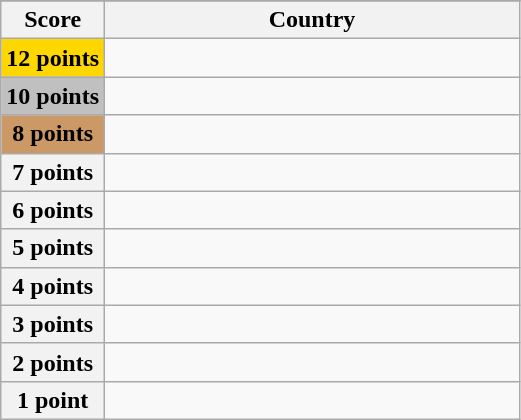<table class="wikitable">
<tr>
</tr>
<tr>
<th scope="col" width="20%">Score</th>
<th scope="col">Country</th>
</tr>
<tr>
<th scope="row" style="background:gold">12 points</th>
<td></td>
</tr>
<tr>
<th scope="row" style="background:silver">10 points</th>
<td></td>
</tr>
<tr>
<th scope="row" style="background:#CC9966">8 points</th>
<td></td>
</tr>
<tr>
<th scope="row">7 points</th>
<td></td>
</tr>
<tr>
<th scope="row">6 points</th>
<td></td>
</tr>
<tr>
<th scope="row">5 points</th>
<td></td>
</tr>
<tr>
<th scope="row">4 points</th>
<td></td>
</tr>
<tr>
<th scope="row">3 points</th>
<td></td>
</tr>
<tr>
<th scope="row">2 points</th>
<td></td>
</tr>
<tr>
<th scope="row">1 point</th>
<td></td>
</tr>
</table>
